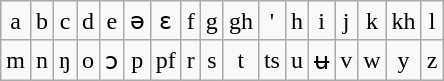<table class="wikitable" style="text-align: center;">
<tr>
<td>a</td>
<td>b</td>
<td>c</td>
<td>d</td>
<td>e</td>
<td>ə</td>
<td>ɛ</td>
<td>f</td>
<td>g</td>
<td>gh</td>
<td>'</td>
<td>h</td>
<td>i</td>
<td>j</td>
<td>k</td>
<td>kh</td>
<td>l</td>
</tr>
<tr>
<td>m</td>
<td>n</td>
<td>ŋ</td>
<td>o</td>
<td>ɔ</td>
<td>p</td>
<td>pf</td>
<td>r</td>
<td>s</td>
<td>t</td>
<td>ts</td>
<td>u</td>
<td>ʉ</td>
<td>v</td>
<td>w</td>
<td>y</td>
<td>z</td>
</tr>
</table>
